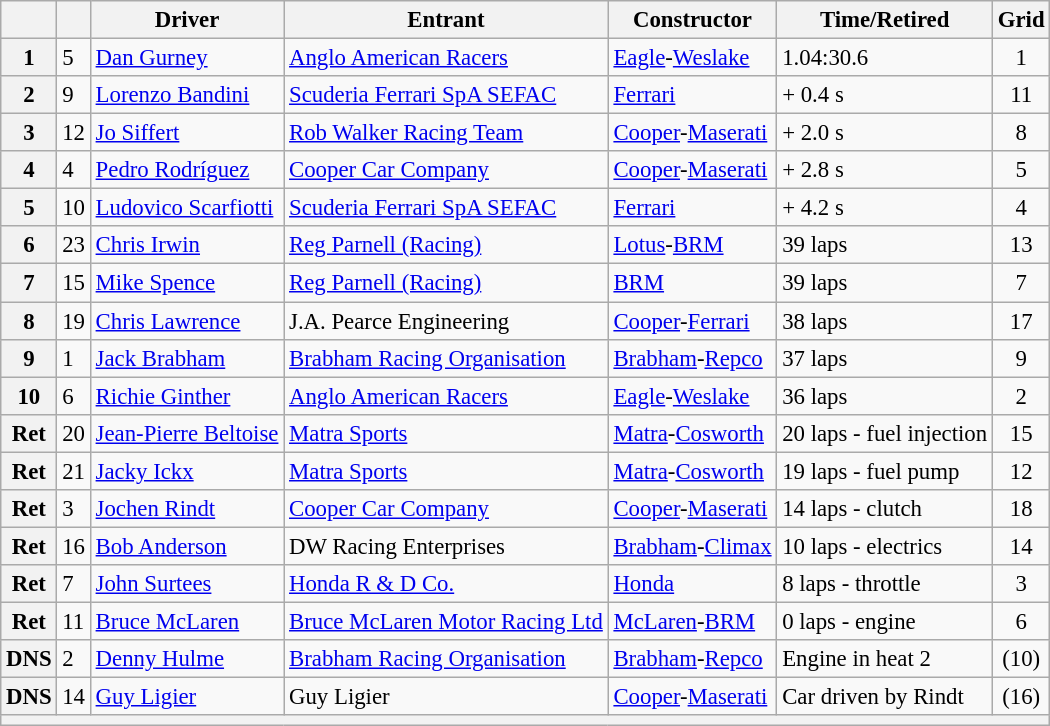<table class="wikitable" style="font-size: 95%;">
<tr>
<th></th>
<th></th>
<th>Driver</th>
<th>Entrant</th>
<th>Constructor</th>
<th>Time/Retired</th>
<th>Grid</th>
</tr>
<tr>
<th>1</th>
<td>5</td>
<td> <a href='#'>Dan Gurney</a></td>
<td><a href='#'>Anglo American Racers</a></td>
<td><a href='#'>Eagle</a>-<a href='#'>Weslake</a></td>
<td>1.04:30.6</td>
<td style="text-align:center">1</td>
</tr>
<tr>
<th>2</th>
<td>9</td>
<td> <a href='#'>Lorenzo Bandini</a></td>
<td><a href='#'>Scuderia Ferrari SpA SEFAC</a></td>
<td><a href='#'>Ferrari</a></td>
<td>+ 0.4 s</td>
<td style="text-align:center">11</td>
</tr>
<tr>
<th>3</th>
<td>12</td>
<td> <a href='#'>Jo Siffert</a></td>
<td><a href='#'>Rob Walker Racing Team</a></td>
<td><a href='#'>Cooper</a>-<a href='#'>Maserati</a></td>
<td>+ 2.0 s</td>
<td style="text-align:center">8</td>
</tr>
<tr>
<th>4</th>
<td>4</td>
<td> <a href='#'>Pedro Rodríguez</a></td>
<td><a href='#'>Cooper Car Company</a></td>
<td><a href='#'>Cooper</a>-<a href='#'>Maserati</a></td>
<td>+ 2.8 s</td>
<td style="text-align:center">5</td>
</tr>
<tr>
<th>5</th>
<td>10</td>
<td> <a href='#'>Ludovico Scarfiotti</a></td>
<td><a href='#'>Scuderia Ferrari SpA SEFAC</a></td>
<td><a href='#'>Ferrari</a></td>
<td>+ 4.2 s</td>
<td style="text-align:center">4</td>
</tr>
<tr>
<th>6</th>
<td>23</td>
<td> <a href='#'>Chris Irwin</a></td>
<td><a href='#'>Reg Parnell (Racing)</a></td>
<td><a href='#'>Lotus</a>-<a href='#'>BRM</a></td>
<td>39 laps</td>
<td style="text-align:center">13</td>
</tr>
<tr>
<th>7</th>
<td>15</td>
<td> <a href='#'>Mike Spence</a></td>
<td><a href='#'>Reg Parnell (Racing)</a></td>
<td><a href='#'>BRM</a></td>
<td>39 laps</td>
<td style="text-align:center">7</td>
</tr>
<tr>
<th>8</th>
<td>19</td>
<td> <a href='#'>Chris Lawrence</a></td>
<td>J.A. Pearce Engineering</td>
<td><a href='#'>Cooper</a>-<a href='#'>Ferrari</a></td>
<td>38 laps</td>
<td style="text-align:center">17</td>
</tr>
<tr>
<th>9</th>
<td>1</td>
<td> <a href='#'>Jack Brabham</a></td>
<td><a href='#'>Brabham Racing Organisation</a></td>
<td><a href='#'>Brabham</a>-<a href='#'>Repco</a></td>
<td>37 laps</td>
<td style="text-align:center">9</td>
</tr>
<tr>
<th>10</th>
<td>6</td>
<td> <a href='#'>Richie Ginther</a></td>
<td><a href='#'>Anglo American Racers</a></td>
<td><a href='#'>Eagle</a>-<a href='#'>Weslake</a></td>
<td>36 laps</td>
<td style="text-align:center">2</td>
</tr>
<tr>
<th>Ret</th>
<td>20</td>
<td> <a href='#'>Jean-Pierre Beltoise</a></td>
<td><a href='#'>Matra Sports</a></td>
<td><a href='#'>Matra</a>-<a href='#'>Cosworth</a></td>
<td>20 laps - fuel injection</td>
<td style="text-align:center">15</td>
</tr>
<tr>
<th>Ret</th>
<td>21</td>
<td> <a href='#'>Jacky Ickx</a></td>
<td><a href='#'>Matra Sports</a></td>
<td><a href='#'>Matra</a>-<a href='#'>Cosworth</a></td>
<td>19 laps - fuel pump</td>
<td style="text-align:center">12</td>
</tr>
<tr>
<th>Ret</th>
<td>3</td>
<td> <a href='#'>Jochen Rindt</a></td>
<td><a href='#'>Cooper Car Company</a></td>
<td><a href='#'>Cooper</a>-<a href='#'>Maserati</a></td>
<td>14 laps - clutch</td>
<td style="text-align:center">18</td>
</tr>
<tr>
<th>Ret</th>
<td>16</td>
<td> <a href='#'>Bob Anderson</a></td>
<td>DW Racing Enterprises</td>
<td><a href='#'>Brabham</a>-<a href='#'>Climax</a></td>
<td>10 laps - electrics</td>
<td style="text-align:center">14</td>
</tr>
<tr>
<th>Ret</th>
<td>7</td>
<td> <a href='#'>John Surtees</a></td>
<td><a href='#'>Honda R & D Co.</a></td>
<td><a href='#'>Honda</a></td>
<td>8 laps - throttle</td>
<td style="text-align:center">3</td>
</tr>
<tr>
<th>Ret</th>
<td>11</td>
<td> <a href='#'>Bruce McLaren</a></td>
<td><a href='#'>Bruce McLaren Motor Racing Ltd</a></td>
<td><a href='#'>McLaren</a>-<a href='#'>BRM</a></td>
<td>0 laps - engine</td>
<td style="text-align:center">6</td>
</tr>
<tr>
<th>DNS</th>
<td>2</td>
<td> <a href='#'>Denny Hulme</a></td>
<td><a href='#'>Brabham Racing Organisation</a></td>
<td><a href='#'>Brabham</a>-<a href='#'>Repco</a></td>
<td>Engine in heat 2</td>
<td style="text-align:center">(10)</td>
</tr>
<tr>
<th>DNS</th>
<td>14</td>
<td> <a href='#'>Guy Ligier</a></td>
<td>Guy Ligier</td>
<td><a href='#'>Cooper</a>-<a href='#'>Maserati</a></td>
<td>Car driven by Rindt</td>
<td style="text-align:center">(16)</td>
</tr>
<tr>
<th colspan="7"></th>
</tr>
</table>
